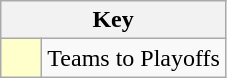<table class="wikitable" style="text-align: center;">
<tr>
<th colspan=2>Key</th>
</tr>
<tr>
<td style="background:#ffffcc; width:20px;"></td>
<td align=left>Teams to Playoffs</td>
</tr>
</table>
